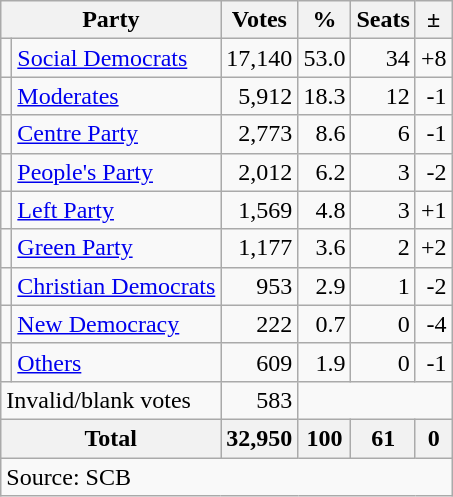<table class=wikitable style=text-align:right>
<tr>
<th colspan=2>Party</th>
<th>Votes</th>
<th>%</th>
<th>Seats</th>
<th>±</th>
</tr>
<tr>
<td bgcolor=></td>
<td align=left><a href='#'>Social Democrats</a></td>
<td>17,140</td>
<td>53.0</td>
<td>34</td>
<td>+8</td>
</tr>
<tr>
<td bgcolor=></td>
<td align=left><a href='#'>Moderates</a></td>
<td>5,912</td>
<td>18.3</td>
<td>12</td>
<td>-1</td>
</tr>
<tr>
<td bgcolor=></td>
<td align=left><a href='#'>Centre Party</a></td>
<td>2,773</td>
<td>8.6</td>
<td>6</td>
<td>-1</td>
</tr>
<tr>
<td bgcolor=></td>
<td align=left><a href='#'>People's Party</a></td>
<td>2,012</td>
<td>6.2</td>
<td>3</td>
<td>-2</td>
</tr>
<tr>
<td bgcolor=></td>
<td align=left><a href='#'>Left Party</a></td>
<td>1,569</td>
<td>4.8</td>
<td>3</td>
<td>+1</td>
</tr>
<tr>
<td bgcolor=></td>
<td align=left><a href='#'>Green Party</a></td>
<td>1,177</td>
<td>3.6</td>
<td>2</td>
<td>+2</td>
</tr>
<tr>
<td bgcolor=></td>
<td align=left><a href='#'>Christian Democrats</a></td>
<td>953</td>
<td>2.9</td>
<td>1</td>
<td>-2</td>
</tr>
<tr>
<td bgcolor=></td>
<td align=left><a href='#'>New Democracy</a></td>
<td>222</td>
<td>0.7</td>
<td>0</td>
<td>-4</td>
</tr>
<tr>
<td></td>
<td align=left><a href='#'>Others</a></td>
<td>609</td>
<td>1.9</td>
<td>0</td>
<td>-1</td>
</tr>
<tr>
<td align=left colspan=2>Invalid/blank votes</td>
<td>583</td>
<td colspan=3></td>
</tr>
<tr>
<th align=left colspan=2>Total</th>
<th>32,950</th>
<th>100</th>
<th>61</th>
<th>0</th>
</tr>
<tr>
<td align=left colspan=6>Source: SCB </td>
</tr>
</table>
